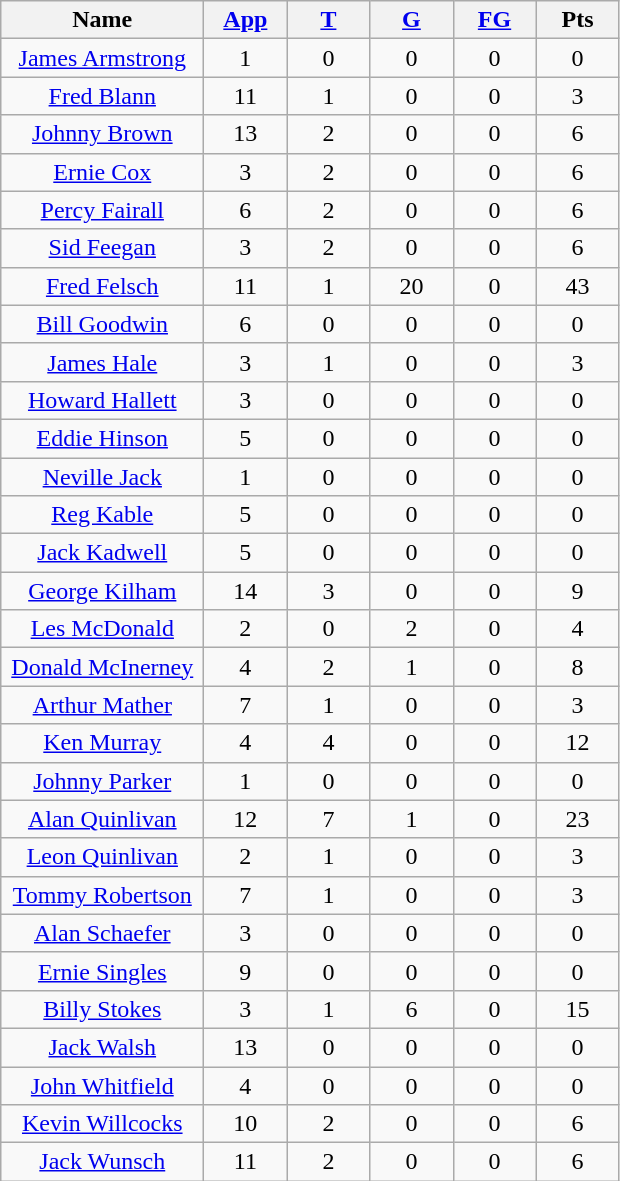<table class="wikitable sortable" style="text-align: center;">
<tr>
<th style="width:8em">Name</th>
<th style="width:3em"><a href='#'>App</a></th>
<th style="width:3em"><a href='#'>T</a></th>
<th style="width:3em"><a href='#'>G</a></th>
<th style="width:3em"><a href='#'>FG</a></th>
<th style="width:3em">Pts</th>
</tr>
<tr>
<td><a href='#'>James Armstrong</a></td>
<td>1</td>
<td>0</td>
<td>0</td>
<td>0</td>
<td>0</td>
</tr>
<tr>
<td><a href='#'>Fred Blann</a></td>
<td>11</td>
<td>1</td>
<td>0</td>
<td>0</td>
<td>3</td>
</tr>
<tr>
<td><a href='#'>Johnny Brown</a></td>
<td>13</td>
<td>2</td>
<td>0</td>
<td>0</td>
<td>6</td>
</tr>
<tr>
<td><a href='#'>Ernie Cox</a></td>
<td>3</td>
<td>2</td>
<td>0</td>
<td>0</td>
<td>6</td>
</tr>
<tr>
<td><a href='#'>Percy Fairall</a></td>
<td>6</td>
<td>2</td>
<td>0</td>
<td>0</td>
<td>6</td>
</tr>
<tr>
<td><a href='#'>Sid Feegan</a></td>
<td>3</td>
<td>2</td>
<td>0</td>
<td>0</td>
<td>6</td>
</tr>
<tr>
<td><a href='#'>Fred Felsch</a></td>
<td>11</td>
<td>1</td>
<td>20</td>
<td>0</td>
<td>43</td>
</tr>
<tr>
<td><a href='#'>Bill Goodwin</a></td>
<td>6</td>
<td>0</td>
<td>0</td>
<td>0</td>
<td>0</td>
</tr>
<tr>
<td><a href='#'>James Hale</a></td>
<td>3</td>
<td>1</td>
<td>0</td>
<td>0</td>
<td>3</td>
</tr>
<tr>
<td><a href='#'>Howard Hallett</a></td>
<td>3</td>
<td>0</td>
<td>0</td>
<td>0</td>
<td>0</td>
</tr>
<tr>
<td><a href='#'>Eddie Hinson</a></td>
<td>5</td>
<td>0</td>
<td>0</td>
<td>0</td>
<td>0</td>
</tr>
<tr>
<td><a href='#'>Neville Jack</a></td>
<td>1</td>
<td>0</td>
<td>0</td>
<td>0</td>
<td>0</td>
</tr>
<tr>
<td><a href='#'>Reg Kable</a></td>
<td>5</td>
<td>0</td>
<td>0</td>
<td>0</td>
<td>0</td>
</tr>
<tr>
<td><a href='#'>Jack Kadwell</a></td>
<td>5</td>
<td>0</td>
<td>0</td>
<td>0</td>
<td>0</td>
</tr>
<tr>
<td><a href='#'>George Kilham</a></td>
<td>14</td>
<td>3</td>
<td>0</td>
<td>0</td>
<td>9</td>
</tr>
<tr>
<td><a href='#'>Les McDonald</a></td>
<td>2</td>
<td>0</td>
<td>2</td>
<td>0</td>
<td>4</td>
</tr>
<tr>
<td><a href='#'>Donald McInerney</a></td>
<td>4</td>
<td>2</td>
<td>1</td>
<td>0</td>
<td>8</td>
</tr>
<tr>
<td><a href='#'>Arthur Mather</a></td>
<td>7</td>
<td>1</td>
<td>0</td>
<td>0</td>
<td>3</td>
</tr>
<tr>
<td><a href='#'>Ken Murray</a></td>
<td>4</td>
<td>4</td>
<td>0</td>
<td>0</td>
<td>12</td>
</tr>
<tr>
<td><a href='#'>Johnny Parker</a></td>
<td>1</td>
<td>0</td>
<td>0</td>
<td>0</td>
<td>0</td>
</tr>
<tr>
<td><a href='#'>Alan Quinlivan</a></td>
<td>12</td>
<td>7</td>
<td>1</td>
<td>0</td>
<td>23</td>
</tr>
<tr>
<td><a href='#'>Leon Quinlivan</a></td>
<td>2</td>
<td>1</td>
<td>0</td>
<td>0</td>
<td>3</td>
</tr>
<tr>
<td><a href='#'>Tommy Robertson</a></td>
<td>7</td>
<td>1</td>
<td>0</td>
<td>0</td>
<td>3</td>
</tr>
<tr>
<td><a href='#'>Alan Schaefer</a></td>
<td>3</td>
<td>0</td>
<td>0</td>
<td>0</td>
<td>0</td>
</tr>
<tr>
<td><a href='#'>Ernie Singles</a></td>
<td>9</td>
<td>0</td>
<td>0</td>
<td>0</td>
<td>0</td>
</tr>
<tr>
<td><a href='#'>Billy Stokes</a></td>
<td>3</td>
<td>1</td>
<td>6</td>
<td>0</td>
<td>15</td>
</tr>
<tr>
<td><a href='#'>Jack Walsh</a></td>
<td>13</td>
<td>0</td>
<td>0</td>
<td>0</td>
<td>0</td>
</tr>
<tr>
<td><a href='#'>John Whitfield</a></td>
<td>4</td>
<td>0</td>
<td>0</td>
<td>0</td>
<td>0</td>
</tr>
<tr>
<td><a href='#'>Kevin Willcocks</a></td>
<td>10</td>
<td>2</td>
<td>0</td>
<td>0</td>
<td>6</td>
</tr>
<tr>
<td><a href='#'>Jack Wunsch</a></td>
<td>11</td>
<td>2</td>
<td>0</td>
<td>0</td>
<td>6</td>
</tr>
</table>
